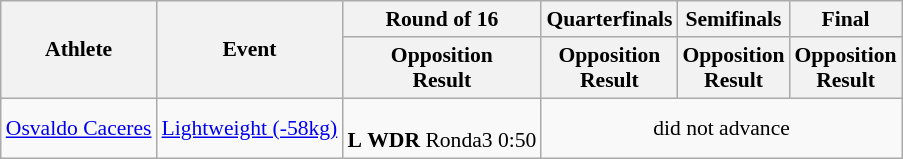<table class="wikitable" style="font-size:90%">
<tr>
<th rowspan=2>Athlete</th>
<th rowspan=2>Event</th>
<th>Round of 16</th>
<th>Quarterfinals</th>
<th>Semifinals</th>
<th>Final</th>
</tr>
<tr>
<th>Opposition<br>Result</th>
<th>Opposition<br>Result</th>
<th>Opposition<br>Result</th>
<th>Opposition<br>Result</th>
</tr>
<tr>
<td><a href='#'>Osvaldo Caceres</a></td>
<td><a href='#'>Lightweight (-58kg)</a></td>
<td align=center><br><strong>L</strong> <strong>WDR</strong> Ronda3 0:50</td>
<td align=center colspan="7">did not advance</td>
</tr>
</table>
